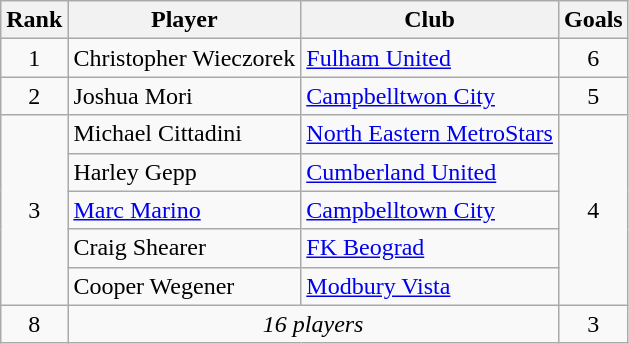<table class="wikitable" style="text-align:center">
<tr>
<th>Rank</th>
<th>Player</th>
<th>Club</th>
<th>Goals</th>
</tr>
<tr>
<td>1</td>
<td align=left>Christopher Wieczorek</td>
<td align=left><a href='#'>Fulham United</a></td>
<td>6</td>
</tr>
<tr>
<td>2</td>
<td align=left>Joshua Mori</td>
<td align=left><a href='#'>Campbelltwon City</a></td>
<td>5</td>
</tr>
<tr>
<td rowspan=5>3</td>
<td align=left>Michael Cittadini</td>
<td align=left><a href='#'>North Eastern MetroStars</a></td>
<td rowspan=5>4</td>
</tr>
<tr>
<td align=left>Harley Gepp</td>
<td align=left><a href='#'>Cumberland United</a></td>
</tr>
<tr>
<td align=left><a href='#'>Marc Marino</a></td>
<td align=left><a href='#'>Campbelltown City</a></td>
</tr>
<tr>
<td align=left>Craig Shearer</td>
<td align=left><a href='#'>FK Beograd</a></td>
</tr>
<tr>
<td align=left>Cooper Wegener</td>
<td align=left><a href='#'>Modbury Vista</a></td>
</tr>
<tr>
<td>8</td>
<td colspan=2><em>16 players</em></td>
<td>3</td>
</tr>
</table>
